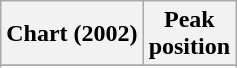<table class="wikitable sortable plainrowheaders" style="text-align:center">
<tr>
<th scope="col">Chart (2002)</th>
<th scope="col">Peak<br>position</th>
</tr>
<tr>
</tr>
<tr>
</tr>
<tr>
</tr>
<tr>
</tr>
<tr>
</tr>
<tr>
</tr>
<tr>
</tr>
<tr>
</tr>
<tr>
</tr>
<tr>
</tr>
<tr>
</tr>
<tr>
</tr>
<tr>
</tr>
<tr>
</tr>
</table>
